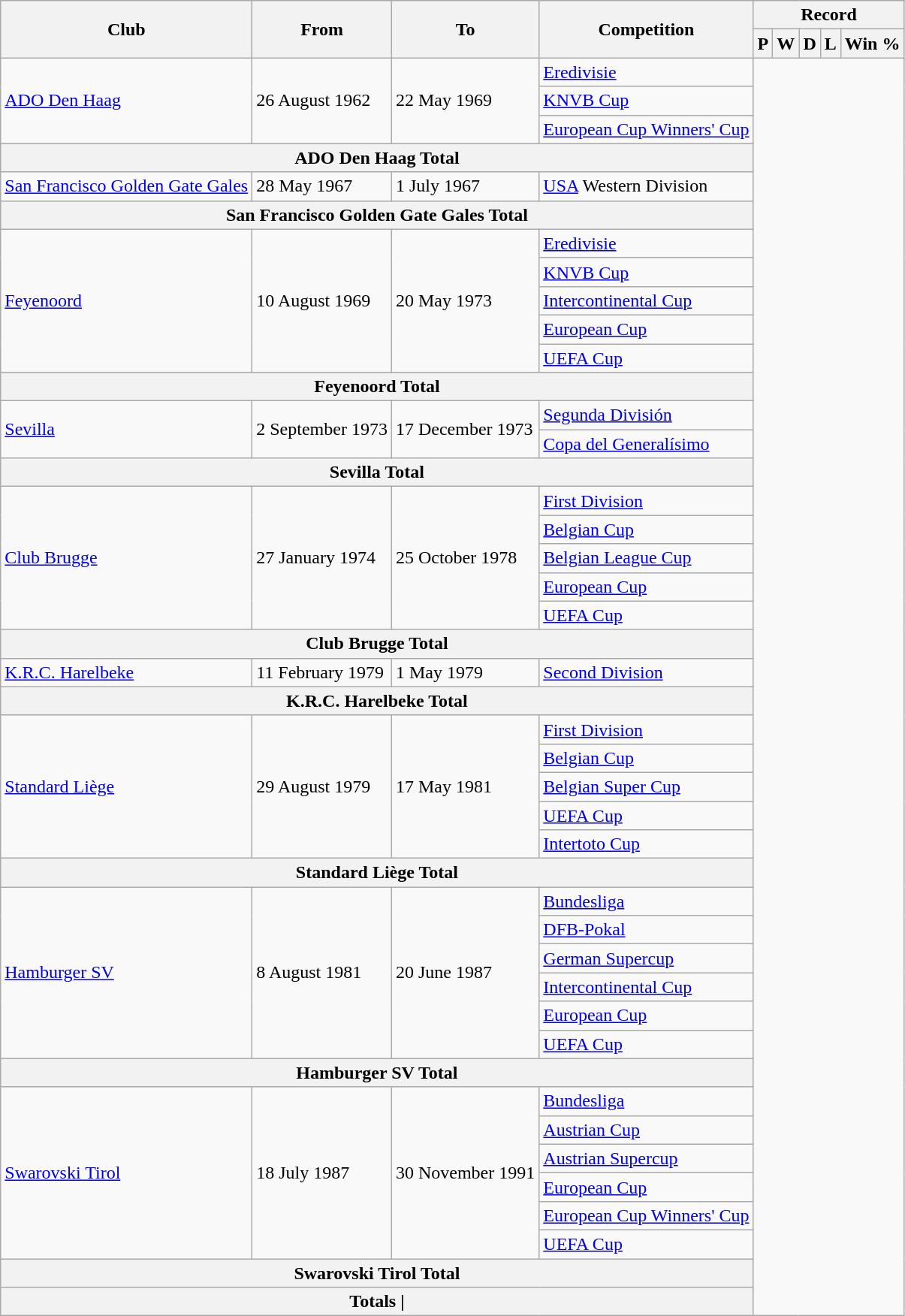<table class="wikitable collapsible collapsed">
<tr>
<th rowspan=2>Club</th>
<th rowspan=2>From</th>
<th rowspan=2>To</th>
<th rowspan=2>Competition</th>
<th colspan=5>Record</th>
</tr>
<tr>
<th>P</th>
<th>W</th>
<th>D</th>
<th>L</th>
<th>Win %</th>
</tr>
<tr>
<td rowspan=3 align=left><a href='#'>ADO Den Haag</a></td>
<td rowspan=3 align=left>26 August 1962</td>
<td rowspan=3 align=left>22 May 1969</td>
<td align=left><a href='#'>Eredivisie</a><br></td>
</tr>
<tr>
<td align=left><a href='#'>KNVB Cup</a><br></td>
</tr>
<tr>
<td align=left><a href='#'>European Cup Winners' Cup</a><br></td>
</tr>
<tr>
<th colspan="4">ADO Den Haag Total<br></th>
</tr>
<tr>
<td rowspan=1 align=left><a href='#'>San Francisco Golden Gate Gales</a></td>
<td rowspan=1 align=left>28 May 1967</td>
<td rowspan=1 align=left>1 July 1967</td>
<td align=left><a href='#'>USA</a> Western Division<br></td>
</tr>
<tr>
<th colspan="4">San Francisco Golden Gate Gales Total<br></th>
</tr>
<tr>
<td rowspan=5 align=left><a href='#'>Feyenoord</a></td>
<td rowspan=5 align=left>10 August 1969</td>
<td rowspan=5 align=left>20 May 1973</td>
<td align=left><a href='#'>Eredivisie</a><br></td>
</tr>
<tr>
<td align=left><a href='#'>KNVB Cup</a><br></td>
</tr>
<tr>
<td align=left><a href='#'>Intercontinental Cup</a><br></td>
</tr>
<tr>
<td align=left><a href='#'>European Cup</a><br></td>
</tr>
<tr>
<td align=left><a href='#'>UEFA Cup</a><br></td>
</tr>
<tr>
<th colspan="4">Feyenoord Total<br></th>
</tr>
<tr>
<td rowspan=2 align=left><a href='#'>Sevilla</a></td>
<td rowspan=2 align=left>2 September 1973</td>
<td rowspan=2 align=left>17 December 1973</td>
<td align=left><a href='#'>Segunda División</a><br></td>
</tr>
<tr>
<td align=left><a href='#'>Copa del Generalísimo</a><br></td>
</tr>
<tr>
<th colspan="4">Sevilla Total<br></th>
</tr>
<tr>
<td rowspan=5 align=left><a href='#'>Club Brugge</a></td>
<td rowspan=5 align=left>27 January 1974</td>
<td rowspan=5 align=left>25 October 1978</td>
<td align=left><a href='#'>First Division</a><br></td>
</tr>
<tr>
<td align=left><a href='#'>Belgian Cup</a><br></td>
</tr>
<tr>
<td align=left><a href='#'>Belgian League Cup</a><br></td>
</tr>
<tr>
<td align=left><a href='#'>European Cup</a><br></td>
</tr>
<tr>
<td align=left><a href='#'>UEFA Cup</a><br></td>
</tr>
<tr>
<th colspan="4">Club Brugge Total<br></th>
</tr>
<tr>
<td rowspan=1 align=left><a href='#'>K.R.C. Harelbeke</a></td>
<td rowspan=1 align=left>11 February 1979</td>
<td rowspan=1 align=left>1 May 1979</td>
<td align=left><a href='#'>Second Division</a><br></td>
</tr>
<tr>
<th colspan="4">K.R.C. Harelbeke Total<br></th>
</tr>
<tr>
<td rowspan=5 align=left><a href='#'>Standard Liège</a></td>
<td rowspan=5 align=left>29 August 1979</td>
<td rowspan=5 align=left>17 May 1981</td>
<td align=left><a href='#'>First Division</a><br></td>
</tr>
<tr>
<td align=left><a href='#'>Belgian Cup</a><br></td>
</tr>
<tr>
<td align=left><a href='#'>Belgian Super Cup</a><br></td>
</tr>
<tr>
<td align=left><a href='#'>UEFA Cup</a><br></td>
</tr>
<tr>
<td align=left><a href='#'>Intertoto Cup</a><br></td>
</tr>
<tr>
<th colspan="4">Standard Liège Total<br></th>
</tr>
<tr>
<td rowspan=6 align=left><a href='#'>Hamburger SV</a></td>
<td rowspan=6 align=left>8 August 1981</td>
<td rowspan=6 align=left>20 June 1987</td>
<td align=left><a href='#'>Bundesliga</a><br></td>
</tr>
<tr>
<td align=left><a href='#'>DFB-Pokal</a><br></td>
</tr>
<tr>
<td align=left><a href='#'>German Supercup</a><br></td>
</tr>
<tr>
<td align=left><a href='#'>Intercontinental Cup</a><br></td>
</tr>
<tr>
<td align=left><a href='#'>European Cup</a><br></td>
</tr>
<tr>
<td align=left><a href='#'>UEFA Cup</a><br></td>
</tr>
<tr>
<th colspan="4">Hamburger SV Total<br></th>
</tr>
<tr>
<td rowspan=6 align=left><a href='#'>Swarovski Tirol</a></td>
<td rowspan=6 align=left>18 July 1987</td>
<td rowspan=6 align=left>30 November 1991</td>
<td align=left><a href='#'>Bundesliga</a><br></td>
</tr>
<tr>
<td align=left><a href='#'>Austrian Cup</a><br></td>
</tr>
<tr>
<td align=left><a href='#'>Austrian Supercup</a><br></td>
</tr>
<tr>
<td align=left><a href='#'>European Cup</a><br></td>
</tr>
<tr>
<td align=left><a href='#'>European Cup Winners' Cup</a><br></td>
</tr>
<tr>
<td align=left><a href='#'>UEFA Cup</a><br></td>
</tr>
<tr>
<th colspan="4">Swarovski Tirol Total<br></th>
</tr>
<tr>
<th colspan="4">Totals |</th>
</tr>
</table>
